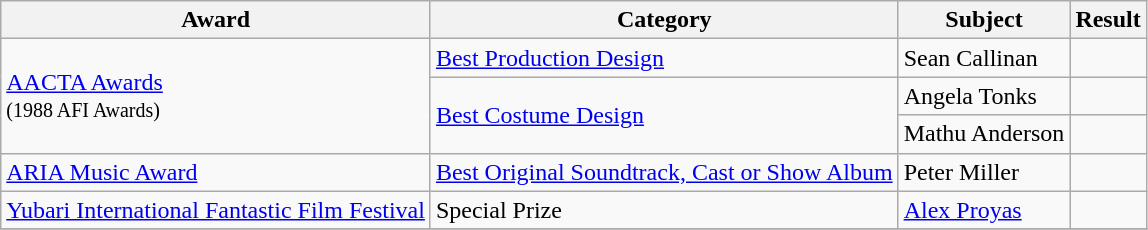<table class="wikitable">
<tr>
<th>Award</th>
<th>Category</th>
<th>Subject</th>
<th>Result</th>
</tr>
<tr>
<td rowspan=3><a href='#'>AACTA Awards</a><br><small>(1988 AFI Awards)</small></td>
<td><a href='#'>Best Production Design</a></td>
<td>Sean Callinan</td>
<td></td>
</tr>
<tr>
<td rowspan=2><a href='#'>Best Costume Design</a></td>
<td>Angela Tonks</td>
<td></td>
</tr>
<tr>
<td>Mathu Anderson</td>
<td></td>
</tr>
<tr>
<td><a href='#'>ARIA Music Award</a></td>
<td><a href='#'>Best Original Soundtrack, Cast or Show Album</a></td>
<td>Peter Miller</td>
<td></td>
</tr>
<tr>
<td><a href='#'>Yubari International Fantastic Film Festival</a></td>
<td>Special Prize</td>
<td><a href='#'>Alex Proyas</a></td>
<td></td>
</tr>
<tr>
</tr>
</table>
